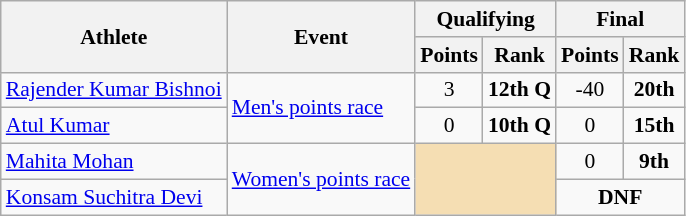<table class=wikitable style="font-size:90%">
<tr>
<th rowspan=2>Athlete</th>
<th rowspan=2>Event</th>
<th colspan=2>Qualifying</th>
<th colspan=2>Final</th>
</tr>
<tr>
<th>Points</th>
<th>Rank</th>
<th>Points</th>
<th>Rank</th>
</tr>
<tr>
<td><a href='#'>Rajender Kumar Bishnoi</a></td>
<td rowspan=2><a href='#'>Men's points race</a></td>
<td align=center>3</td>
<td align=center><strong>12th Q</strong></td>
<td align=center>-40</td>
<td align=center><strong>20th</strong></td>
</tr>
<tr>
<td><a href='#'>Atul Kumar</a></td>
<td align=center>0</td>
<td align=center><strong>10th Q</strong></td>
<td align=center>0</td>
<td align=center><strong>15th</strong></td>
</tr>
<tr>
<td><a href='#'>Mahita Mohan</a></td>
<td rowspan=2><a href='#'>Women's points race</a></td>
<td colspan="2" rowspan=2 style="text-align:center; background:wheat;"></td>
<td align=center>0</td>
<td align=center><strong>9th</strong></td>
</tr>
<tr>
<td><a href='#'>Konsam Suchitra Devi</a></td>
<td align=center colspan=2><strong>DNF</strong></td>
</tr>
</table>
